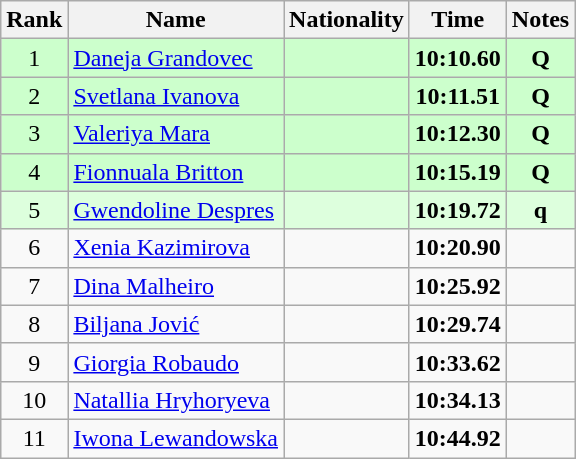<table class="wikitable sortable" style="text-align:center">
<tr>
<th>Rank</th>
<th>Name</th>
<th>Nationality</th>
<th>Time</th>
<th>Notes</th>
</tr>
<tr bgcolor=ccffcc>
<td>1</td>
<td align=left><a href='#'>Daneja Grandovec</a></td>
<td align=left></td>
<td><strong>10:10.60</strong></td>
<td><strong>Q</strong></td>
</tr>
<tr bgcolor=ccffcc>
<td>2</td>
<td align=left><a href='#'>Svetlana Ivanova</a></td>
<td align=left></td>
<td><strong>10:11.51</strong></td>
<td><strong>Q</strong></td>
</tr>
<tr bgcolor=ccffcc>
<td>3</td>
<td align=left><a href='#'>Valeriya Mara</a></td>
<td align=left></td>
<td><strong>10:12.30</strong></td>
<td><strong>Q</strong></td>
</tr>
<tr bgcolor=ccffcc>
<td>4</td>
<td align=left><a href='#'>Fionnuala Britton</a></td>
<td align=left></td>
<td><strong>10:15.19</strong></td>
<td><strong>Q</strong></td>
</tr>
<tr bgcolor=ddffdd>
<td>5</td>
<td align=left><a href='#'>Gwendoline Despres</a></td>
<td align=left></td>
<td><strong>10:19.72</strong></td>
<td><strong>q</strong></td>
</tr>
<tr>
<td>6</td>
<td align=left><a href='#'>Xenia Kazimirova</a></td>
<td align=left></td>
<td><strong>10:20.90</strong></td>
<td></td>
</tr>
<tr>
<td>7</td>
<td align=left><a href='#'>Dina Malheiro</a></td>
<td align=left></td>
<td><strong>10:25.92</strong></td>
<td></td>
</tr>
<tr>
<td>8</td>
<td align=left><a href='#'>Biljana Jović</a></td>
<td align=left></td>
<td><strong>10:29.74</strong></td>
<td></td>
</tr>
<tr>
<td>9</td>
<td align=left><a href='#'>Giorgia Robaudo</a></td>
<td align=left></td>
<td><strong>10:33.62</strong></td>
<td></td>
</tr>
<tr>
<td>10</td>
<td align=left><a href='#'>Natallia Hryhoryeva</a></td>
<td align=left></td>
<td><strong>10:34.13</strong></td>
<td></td>
</tr>
<tr>
<td>11</td>
<td align=left><a href='#'>Iwona Lewandowska</a></td>
<td align=left></td>
<td><strong>10:44.92</strong></td>
<td></td>
</tr>
</table>
